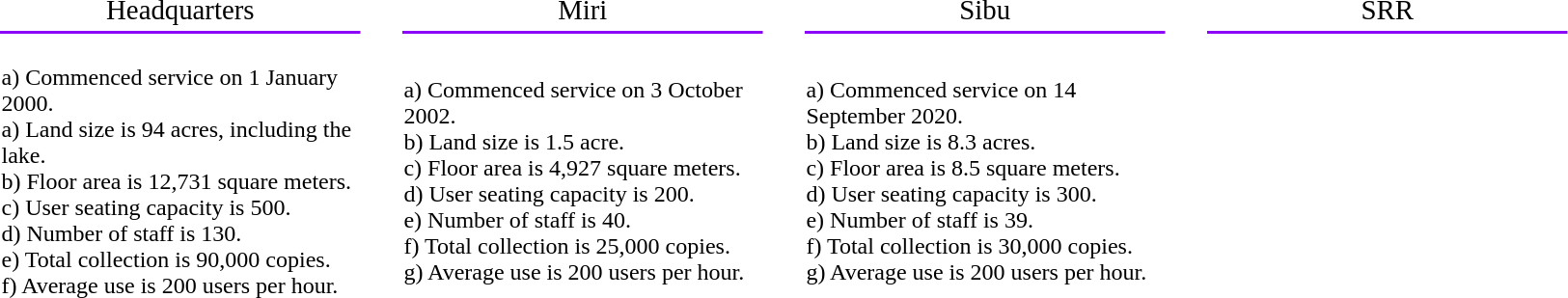<table style="width:86%">
<tr>
<td style="width:20%; text-align:center"><big>Headquarters</big></td>
<td style="width:2%"></td>
<td style="width:20%; text-align:center"><big>Miri</big></td>
<td style="width:2%"></td>
<td style="width:20%; text-align:center"><big>Sibu</big></td>
<td style="width:2%"></td>
<td style="width:20%; text-align:center"><big>SRR</big></td>
</tr>
<tr>
<td style="width:20%; text-align:center; background-color:#8D05F9"></td>
<td style="width:2%"></td>
<td style="width:20%; text-align:center; background-color:#8D05F9"></td>
<td style="width:2%"></td>
<td style="width:20%; text-align:center; background-color:#8D05F9"></td>
<td style="width:2%"></td>
<td style="width:20%; text-align:center; background-color:#8D05F9"></td>
</tr>
<tr>
<td style="width:20%"><br>a) Commenced service on 1 January 2000.<br>
a) Land size is 94 acres, including the lake.<br>
b) Floor area is 12,731 square meters.<br>
c) User seating capacity is 500.<br>
d) Number of staff is 130.<br>
e) Total collection is 90,000 copies.<br>
f) Average use is 200 users per hour.</td>
<td style="width:2%"></td>
<td style="width:20%"><br>a) Commenced service on 3 October 2002.<br>
b) Land size is 1.5 acre.<br>
c) Floor area is 4,927 square meters.<br>
d) User seating capacity is 200.<br>
e) Number of staff is 40.<br>
f) Total collection is 25,000 copies.<br>
g) Average use is 200 users per hour.</td>
<td style="width:2%"></td>
<td style="width:20%"><br>a) Commenced service on 14 September 2020.<br>
b) Land size is 8.3 acres.<br>
c) Floor area is 8.5 square meters.<br>
d) User seating capacity is 300.<br>
e) Number of staff is 39.<br>
f) Total collection is 30,000 copies.<br>
g) Average use is 200 users per hour.</td>
<td style="width:2%"></td>
<td style="width:20%"></td>
</tr>
</table>
